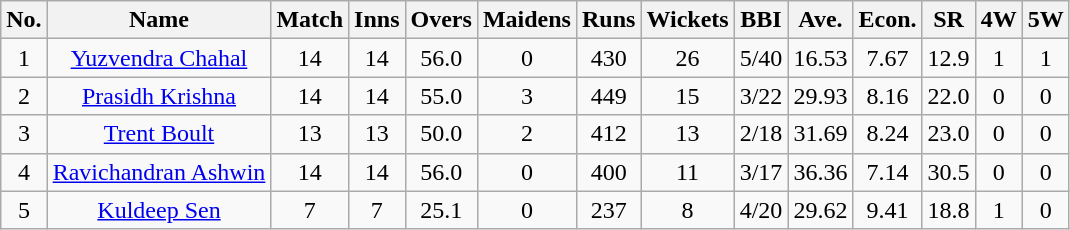<table class="wikitable sortable" style="text-align: center;">
<tr>
<th>No.</th>
<th>Name</th>
<th>Match</th>
<th>Inns</th>
<th>Overs</th>
<th>Maidens</th>
<th>Runs</th>
<th>Wickets</th>
<th>BBI</th>
<th>Ave.</th>
<th>Econ.</th>
<th>SR</th>
<th>4W</th>
<th>5W</th>
</tr>
<tr>
<td>1</td>
<td><a href='#'>Yuzvendra Chahal</a></td>
<td>14</td>
<td>14</td>
<td>56.0</td>
<td>0</td>
<td>430</td>
<td>26</td>
<td>5/40</td>
<td>16.53</td>
<td>7.67</td>
<td>12.9</td>
<td>1</td>
<td>1</td>
</tr>
<tr>
<td>2</td>
<td><a href='#'>Prasidh Krishna</a></td>
<td>14</td>
<td>14</td>
<td>55.0</td>
<td>3</td>
<td>449</td>
<td>15</td>
<td>3/22</td>
<td>29.93</td>
<td>8.16</td>
<td>22.0</td>
<td>0</td>
<td>0</td>
</tr>
<tr>
<td>3</td>
<td><a href='#'>Trent Boult</a></td>
<td>13</td>
<td>13</td>
<td>50.0</td>
<td>2</td>
<td>412</td>
<td>13</td>
<td>2/18</td>
<td>31.69</td>
<td>8.24</td>
<td>23.0</td>
<td>0</td>
<td>0</td>
</tr>
<tr>
<td>4</td>
<td><a href='#'>Ravichandran Ashwin</a></td>
<td>14</td>
<td>14</td>
<td>56.0</td>
<td>0</td>
<td>400</td>
<td>11</td>
<td>3/17</td>
<td>36.36</td>
<td>7.14</td>
<td>30.5</td>
<td>0</td>
<td>0</td>
</tr>
<tr>
<td>5</td>
<td><a href='#'>Kuldeep Sen</a></td>
<td>7</td>
<td>7</td>
<td>25.1</td>
<td>0</td>
<td>237</td>
<td>8</td>
<td>4/20</td>
<td>29.62</td>
<td>9.41</td>
<td>18.8</td>
<td>1</td>
<td>0</td>
</tr>
</table>
